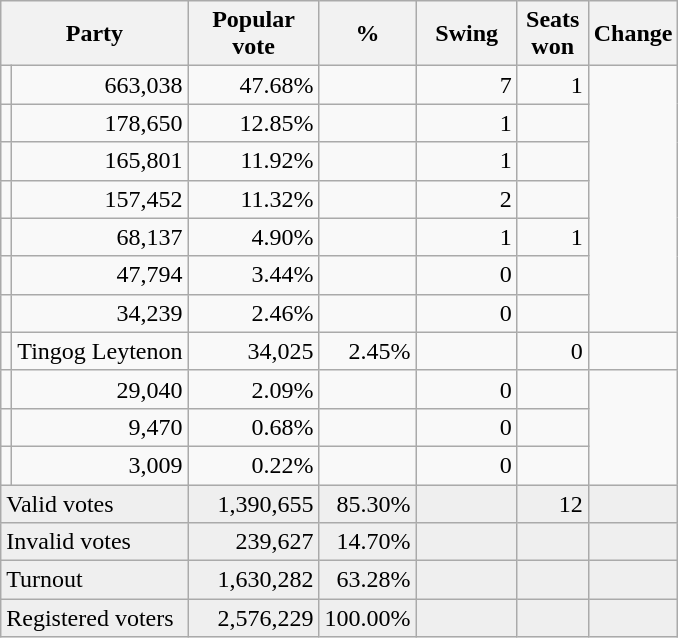<table class=wikitable style="text-align:right">
<tr>
<th colspan=2>Party</th>
<th width=80px>Popular vote</th>
<th width=50px>%</th>
<th width=60px>Swing</th>
<th width=40px>Seats<br>won</th>
<th width=45px>Change</th>
</tr>
<tr>
<td></td>
<td>663,038</td>
<td>47.68%</td>
<td></td>
<td>7</td>
<td> 1</td>
</tr>
<tr>
<td></td>
<td>178,650</td>
<td>12.85%</td>
<td></td>
<td>1</td>
<td></td>
</tr>
<tr>
<td></td>
<td>165,801</td>
<td>11.92%</td>
<td></td>
<td>1</td>
<td></td>
</tr>
<tr>
<td></td>
<td>157,452</td>
<td>11.32%</td>
<td></td>
<td>2</td>
<td></td>
</tr>
<tr>
<td></td>
<td>68,137</td>
<td>4.90%</td>
<td></td>
<td>1</td>
<td> 1</td>
</tr>
<tr>
<td></td>
<td>47,794</td>
<td>3.44%</td>
<td></td>
<td>0</td>
<td></td>
</tr>
<tr>
<td></td>
<td>34,239</td>
<td>2.46%</td>
<td></td>
<td>0</td>
<td></td>
</tr>
<tr>
<td></td>
<td align=left>Tingog Leytenon</td>
<td>34,025</td>
<td>2.45%</td>
<td></td>
<td>0</td>
<td></td>
</tr>
<tr>
<td></td>
<td>29,040</td>
<td>2.09%</td>
<td></td>
<td>0</td>
<td></td>
</tr>
<tr>
<td></td>
<td>9,470</td>
<td>0.68%</td>
<td></td>
<td>0</td>
<td></td>
</tr>
<tr>
<td></td>
<td>3,009</td>
<td>0.22%</td>
<td></td>
<td>0</td>
<td></td>
</tr>
<tr bgcolor=#efefef>
<td align=left colspan=2>Valid votes</td>
<td>1,390,655</td>
<td>85.30%</td>
<td></td>
<td>12</td>
<td></td>
</tr>
<tr bgcolor=#efefef>
<td align=left colspan=2>Invalid votes</td>
<td>239,627</td>
<td>14.70%</td>
<td></td>
<td></td>
<td></td>
</tr>
<tr bgcolor=#efefef>
<td align=left colspan=2>Turnout</td>
<td>1,630,282</td>
<td>63.28%</td>
<td></td>
<td></td>
<td></td>
</tr>
<tr bgcolor=#efefef>
<td align=left colspan=2>Registered voters</td>
<td>2,576,229</td>
<td>100.00%</td>
<td></td>
<td></td>
<td></td>
</tr>
</table>
